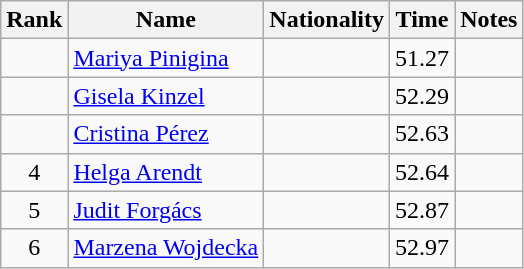<table class="wikitable sortable" style="text-align:center">
<tr>
<th>Rank</th>
<th>Name</th>
<th>Nationality</th>
<th>Time</th>
<th>Notes</th>
</tr>
<tr>
<td></td>
<td align="left"><a href='#'>Mariya Pinigina</a></td>
<td align=left></td>
<td>51.27</td>
<td></td>
</tr>
<tr>
<td></td>
<td align="left"><a href='#'>Gisela Kinzel</a></td>
<td align=left></td>
<td>52.29</td>
<td></td>
</tr>
<tr>
<td></td>
<td align="left"><a href='#'>Cristina Pérez</a></td>
<td align=left></td>
<td>52.63</td>
<td></td>
</tr>
<tr>
<td>4</td>
<td align="left"><a href='#'>Helga Arendt</a></td>
<td align=left></td>
<td>52.64</td>
<td></td>
</tr>
<tr>
<td>5</td>
<td align="left"><a href='#'>Judit Forgács</a></td>
<td align=left></td>
<td>52.87</td>
<td></td>
</tr>
<tr>
<td>6</td>
<td align="left"><a href='#'>Marzena Wojdecka</a></td>
<td align=left></td>
<td>52.97</td>
<td></td>
</tr>
</table>
